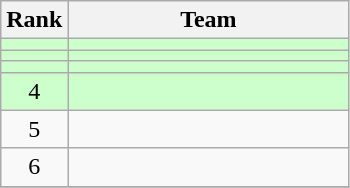<table class=wikitable style="text-align:center;">
<tr>
<th>Rank</th>
<th width=180>Team</th>
</tr>
<tr bgcolor=#CCFFCC>
<td></td>
<td align=left></td>
</tr>
<tr bgcolor=#CCFFCC>
<td></td>
<td align=left></td>
</tr>
<tr bgcolor=#CCFFCC>
<td></td>
<td align=left></td>
</tr>
<tr bgcolor=#CCFFCC>
<td>4</td>
<td align=left></td>
</tr>
<tr>
<td>5</td>
<td align=left></td>
</tr>
<tr>
<td>6</td>
<td align=left></td>
</tr>
<tr>
</tr>
</table>
